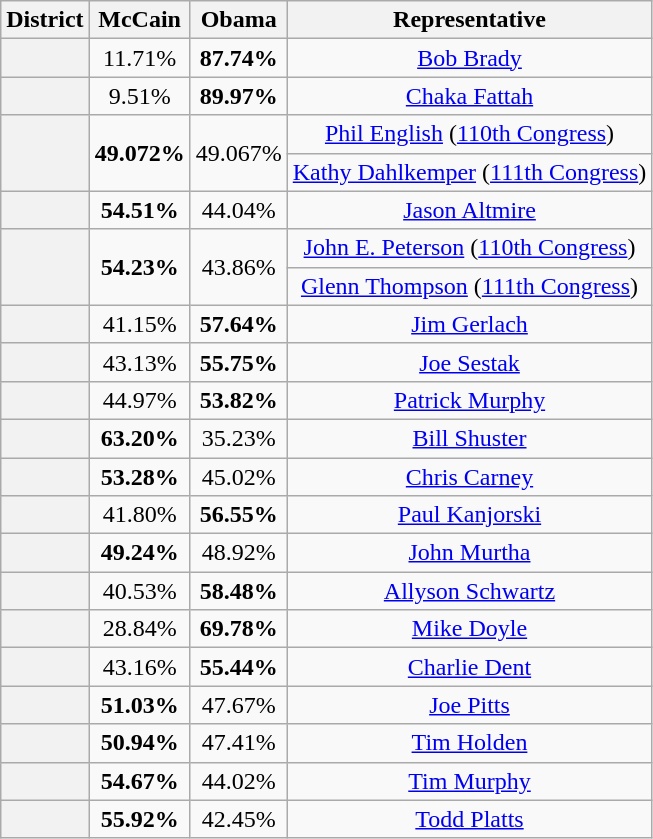<table class=wikitable>
<tr>
<th>District</th>
<th>McCain</th>
<th>Obama</th>
<th>Representative</th>
</tr>
<tr align=center>
<th></th>
<td>11.71%</td>
<td><strong>87.74%</strong></td>
<td><a href='#'>Bob Brady</a></td>
</tr>
<tr align=center>
<th></th>
<td>9.51%</td>
<td><strong>89.97%</strong></td>
<td><a href='#'>Chaka Fattah</a></td>
</tr>
<tr align=center>
<th rowspan=2 ></th>
<td rowspan=2><strong>49.072%</strong></td>
<td rowspan=2>49.067%</td>
<td><a href='#'>Phil English</a> (<a href='#'>110th Congress</a>)</td>
</tr>
<tr align=center>
<td><a href='#'>Kathy Dahlkemper</a> (<a href='#'>111th Congress</a>)</td>
</tr>
<tr align=center>
<th></th>
<td><strong>54.51%</strong></td>
<td>44.04%</td>
<td><a href='#'>Jason Altmire</a></td>
</tr>
<tr align=center>
<th rowspan=2 ></th>
<td rowspan=2><strong>54.23%</strong></td>
<td rowspan=2>43.86%</td>
<td><a href='#'>John E. Peterson</a> (<a href='#'>110th Congress</a>)</td>
</tr>
<tr align=center>
<td><a href='#'>Glenn Thompson</a> (<a href='#'>111th Congress</a>)</td>
</tr>
<tr align=center>
<th></th>
<td>41.15%</td>
<td><strong>57.64%</strong></td>
<td><a href='#'>Jim Gerlach</a></td>
</tr>
<tr align=center>
<th></th>
<td>43.13%</td>
<td><strong>55.75%</strong></td>
<td><a href='#'>Joe Sestak</a></td>
</tr>
<tr align=center>
<th></th>
<td>44.97%</td>
<td><strong>53.82%</strong></td>
<td><a href='#'>Patrick Murphy</a></td>
</tr>
<tr align=center>
<th></th>
<td><strong>63.20%</strong></td>
<td>35.23%</td>
<td><a href='#'>Bill Shuster</a></td>
</tr>
<tr align=center>
<th></th>
<td><strong>53.28%</strong></td>
<td>45.02%</td>
<td><a href='#'>Chris Carney</a></td>
</tr>
<tr align=center>
<th></th>
<td>41.80%</td>
<td><strong>56.55%</strong></td>
<td><a href='#'>Paul Kanjorski</a></td>
</tr>
<tr align=center>
<th></th>
<td><strong>49.24%</strong></td>
<td>48.92%</td>
<td><a href='#'>John Murtha</a></td>
</tr>
<tr align=center>
<th></th>
<td>40.53%</td>
<td><strong>58.48%</strong></td>
<td><a href='#'>Allyson Schwartz</a></td>
</tr>
<tr align=center>
<th></th>
<td>28.84%</td>
<td><strong>69.78%</strong></td>
<td><a href='#'>Mike Doyle</a></td>
</tr>
<tr align=center>
<th></th>
<td>43.16%</td>
<td><strong>55.44%</strong></td>
<td><a href='#'>Charlie Dent</a></td>
</tr>
<tr align=center>
<th></th>
<td><strong>51.03%</strong></td>
<td>47.67%</td>
<td><a href='#'>Joe Pitts</a></td>
</tr>
<tr align=center>
<th></th>
<td><strong>50.94%</strong></td>
<td>47.41%</td>
<td><a href='#'>Tim Holden</a></td>
</tr>
<tr align=center>
<th></th>
<td><strong>54.67%</strong></td>
<td>44.02%</td>
<td><a href='#'>Tim Murphy</a></td>
</tr>
<tr align=center>
<th></th>
<td><strong>55.92%</strong></td>
<td>42.45%</td>
<td><a href='#'>Todd Platts</a></td>
</tr>
</table>
